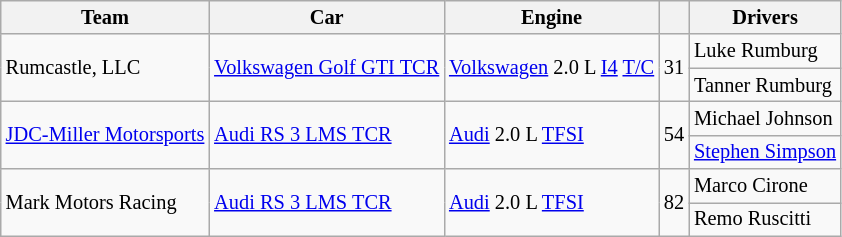<table class="wikitable" style="font-size: 85%">
<tr>
<th>Team</th>
<th>Car</th>
<th>Engine</th>
<th></th>
<th>Drivers</th>
</tr>
<tr>
<td rowspan=2> Rumcastle, LLC</td>
<td rowspan=2><a href='#'>Volkswagen Golf GTI TCR</a></td>
<td rowspan=2><a href='#'>Volkswagen</a> 2.0 L <a href='#'>I4</a> <a href='#'>T/C</a></td>
<td rowspan=2>31</td>
<td> Luke Rumburg</td>
</tr>
<tr>
<td> Tanner Rumburg</td>
</tr>
<tr>
<td rowspan=2> <a href='#'>JDC-Miller Motorsports</a></td>
<td rowspan=2><a href='#'>Audi RS 3 LMS TCR</a></td>
<td rowspan=2><a href='#'>Audi</a> 2.0 L <a href='#'>TFSI</a></td>
<td rowspan=2>54</td>
<td> Michael Johnson</td>
</tr>
<tr>
<td> <a href='#'>Stephen Simpson</a></td>
</tr>
<tr>
<td rowspan=2> Mark Motors Racing</td>
<td rowspan=2><a href='#'>Audi RS 3 LMS TCR</a></td>
<td rowspan=2><a href='#'>Audi</a> 2.0 L <a href='#'>TFSI</a></td>
<td rowspan=2>82</td>
<td> Marco Cirone</td>
</tr>
<tr>
<td> Remo Ruscitti</td>
</tr>
</table>
